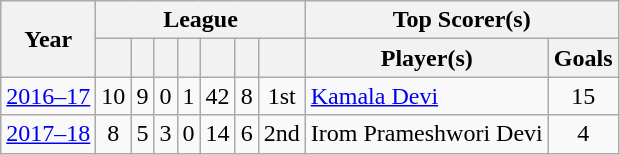<table class="wikitable sortable" style="text-align: center">
<tr>
<th scope="col" rowspan="2">Year</th>
<th colspan=7 class="unsortable">League</th>
<th scope="col" colspan=2 class="unsortable">Top Scorer(s)</th>
</tr>
<tr>
<th></th>
<th></th>
<th></th>
<th></th>
<th></th>
<th></th>
<th></th>
<th class="unsortable">Player(s)</th>
<th class="unsortable">Goals</th>
</tr>
<tr>
<td><a href='#'>2016–17</a></td>
<td>10</td>
<td>9</td>
<td>0</td>
<td>1</td>
<td>42</td>
<td>8</td>
<td>1st</td>
<td align=left> <a href='#'>Kamala Devi</a></td>
<td>15</td>
</tr>
<tr>
<td><a href='#'>2017–18</a></td>
<td>8</td>
<td>5</td>
<td>3</td>
<td>0</td>
<td>14</td>
<td>6</td>
<td>2nd</td>
<td align=left> Irom Prameshwori Devi</td>
<td>4</td>
</tr>
</table>
